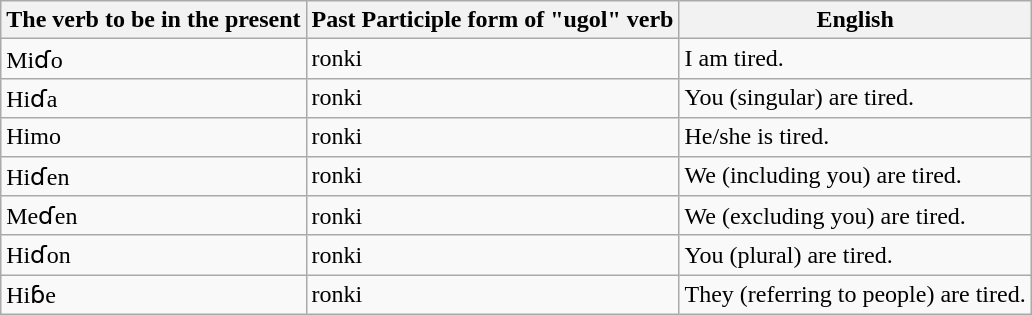<table class="wikitable">
<tr>
<th>The verb to be in the present</th>
<th>Past Participle form of "ugol" verb</th>
<th>English</th>
</tr>
<tr>
<td>Miɗo</td>
<td>ronki</td>
<td>I am tired.</td>
</tr>
<tr>
<td>Hiɗa</td>
<td>ronki</td>
<td>You (singular) are tired.</td>
</tr>
<tr>
<td>Himo</td>
<td>ronki</td>
<td>He/she is tired.</td>
</tr>
<tr>
<td>Hiɗen</td>
<td>ronki</td>
<td>We (including you) are tired.</td>
</tr>
<tr>
<td>Meɗen</td>
<td>ronki</td>
<td>We (excluding you) are tired.</td>
</tr>
<tr>
<td>Hiɗon</td>
<td>ronki</td>
<td>You (plural) are tired.</td>
</tr>
<tr>
<td>Hiɓe</td>
<td>ronki</td>
<td>They (referring to people) are tired.</td>
</tr>
</table>
